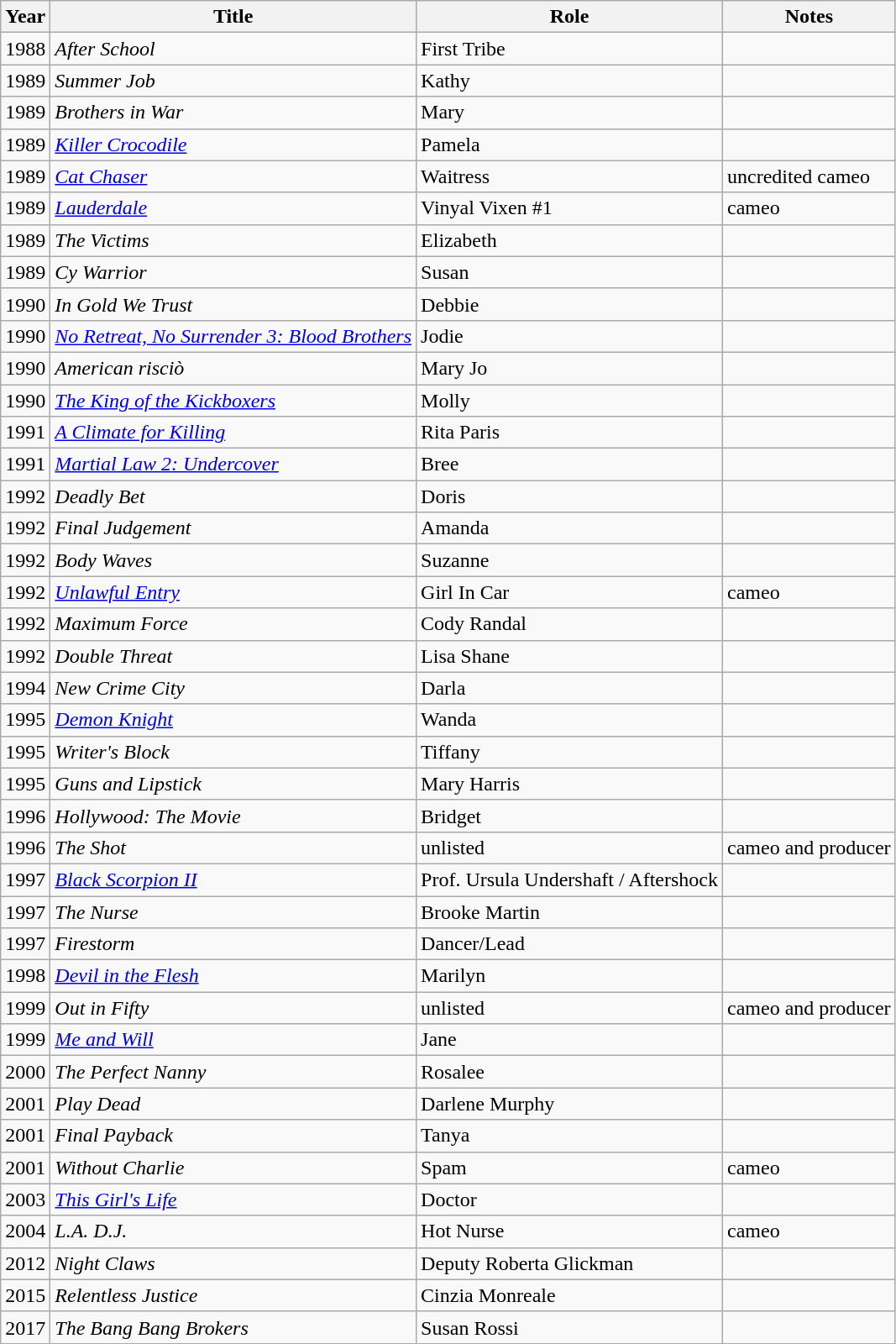<table class="wikitable sortable">
<tr>
<th>Year</th>
<th>Title</th>
<th>Role</th>
<th>Notes</th>
</tr>
<tr>
<td>1988</td>
<td><em>After School</em></td>
<td>First Tribe</td>
<td></td>
</tr>
<tr>
<td>1989</td>
<td><em>Summer Job</em></td>
<td>Kathy</td>
<td></td>
</tr>
<tr>
<td>1989</td>
<td><em>Brothers in War</em></td>
<td>Mary</td>
<td></td>
</tr>
<tr>
<td>1989</td>
<td><em><a href='#'>Killer Crocodile</a></em></td>
<td>Pamela</td>
<td></td>
</tr>
<tr>
<td>1989</td>
<td><em><a href='#'>Cat Chaser</a></em></td>
<td>Waitress</td>
<td>uncredited cameo</td>
</tr>
<tr>
<td>1989</td>
<td><em><a href='#'>Lauderdale</a></em></td>
<td>Vinyal Vixen #1</td>
<td>cameo</td>
</tr>
<tr>
<td>1989</td>
<td><em>The Victims</em></td>
<td>Elizabeth</td>
<td></td>
</tr>
<tr>
<td>1989</td>
<td><em>Cy Warrior</em></td>
<td>Susan</td>
<td></td>
</tr>
<tr>
<td>1990</td>
<td><em>In Gold We Trust</em></td>
<td>Debbie</td>
<td></td>
</tr>
<tr>
<td>1990</td>
<td><em><a href='#'>No Retreat, No Surrender 3: Blood Brothers</a></em></td>
<td>Jodie</td>
<td></td>
</tr>
<tr>
<td>1990</td>
<td><em>American risciò</em></td>
<td>Mary Jo</td>
<td></td>
</tr>
<tr>
<td>1990</td>
<td><em><a href='#'>The King of the Kickboxers</a></em></td>
<td>Molly</td>
<td></td>
</tr>
<tr>
<td>1991</td>
<td><em><a href='#'>A Climate for Killing</a></em></td>
<td>Rita Paris</td>
<td></td>
</tr>
<tr>
<td>1991</td>
<td><em><a href='#'>Martial Law 2: Undercover</a></em></td>
<td>Bree</td>
<td></td>
</tr>
<tr>
<td>1992</td>
<td><em>Deadly Bet</em></td>
<td>Doris</td>
<td></td>
</tr>
<tr>
<td>1992</td>
<td><em>Final Judgement</em></td>
<td>Amanda</td>
<td></td>
</tr>
<tr>
<td>1992</td>
<td><em>Body Waves</em></td>
<td>Suzanne</td>
<td></td>
</tr>
<tr>
<td>1992</td>
<td><em><a href='#'>Unlawful Entry</a></em></td>
<td>Girl In Car</td>
<td>cameo</td>
</tr>
<tr>
<td>1992</td>
<td><em>Maximum Force</em></td>
<td>Cody Randal</td>
<td></td>
</tr>
<tr>
<td>1992</td>
<td><em>Double Threat</em></td>
<td>Lisa Shane</td>
<td></td>
</tr>
<tr>
<td>1994</td>
<td><em>New Crime City</em></td>
<td>Darla</td>
<td></td>
</tr>
<tr>
<td>1995</td>
<td><em><a href='#'>Demon Knight</a></em></td>
<td>Wanda</td>
<td></td>
</tr>
<tr>
<td>1995</td>
<td><em>Writer's Block</em></td>
<td>Tiffany</td>
<td></td>
</tr>
<tr>
<td>1995</td>
<td><em>Guns and Lipstick</em></td>
<td>Mary Harris</td>
<td></td>
</tr>
<tr>
<td>1996</td>
<td><em>Hollywood: The Movie</em></td>
<td>Bridget</td>
<td></td>
</tr>
<tr>
<td>1996</td>
<td><em>The Shot</em></td>
<td>unlisted</td>
<td>cameo and producer</td>
</tr>
<tr>
<td>1997</td>
<td><em><a href='#'>Black Scorpion II</a></em></td>
<td>Prof. Ursula Undershaft / Aftershock</td>
<td></td>
</tr>
<tr>
<td>1997</td>
<td><em>The Nurse</em></td>
<td>Brooke Martin</td>
<td></td>
</tr>
<tr>
<td>1997</td>
<td><em>Firestorm</em></td>
<td>Dancer/Lead</td>
<td></td>
</tr>
<tr>
<td>1998</td>
<td><em><a href='#'>Devil in the Flesh</a></em></td>
<td>Marilyn</td>
<td></td>
</tr>
<tr>
<td>1999</td>
<td><em>Out in Fifty</em></td>
<td>unlisted</td>
<td>cameo and producer</td>
</tr>
<tr>
<td>1999</td>
<td><em><a href='#'>Me and Will</a></em></td>
<td>Jane</td>
<td></td>
</tr>
<tr>
<td>2000</td>
<td><em>The Perfect Nanny</em></td>
<td>Rosalee</td>
<td></td>
</tr>
<tr>
<td>2001</td>
<td><em>Play Dead</em></td>
<td>Darlene Murphy</td>
<td></td>
</tr>
<tr>
<td>2001</td>
<td><em>Final Payback</em></td>
<td>Tanya</td>
<td></td>
</tr>
<tr>
<td>2001</td>
<td><em>Without Charlie</em></td>
<td>Spam</td>
<td>cameo</td>
</tr>
<tr>
<td>2003</td>
<td><em><a href='#'>This Girl's Life</a></em></td>
<td>Doctor</td>
<td></td>
</tr>
<tr>
<td>2004</td>
<td><em>L.A. D.J.</em></td>
<td>Hot Nurse</td>
<td>cameo</td>
</tr>
<tr>
<td>2012</td>
<td><em>Night Claws</em></td>
<td>Deputy Roberta Glickman</td>
<td></td>
</tr>
<tr>
<td>2015</td>
<td><em>Relentless Justice</em></td>
<td>Cinzia Monreale</td>
<td></td>
</tr>
<tr>
<td>2017</td>
<td><em>The Bang Bang Brokers</em></td>
<td>Susan Rossi</td>
<td></td>
</tr>
</table>
